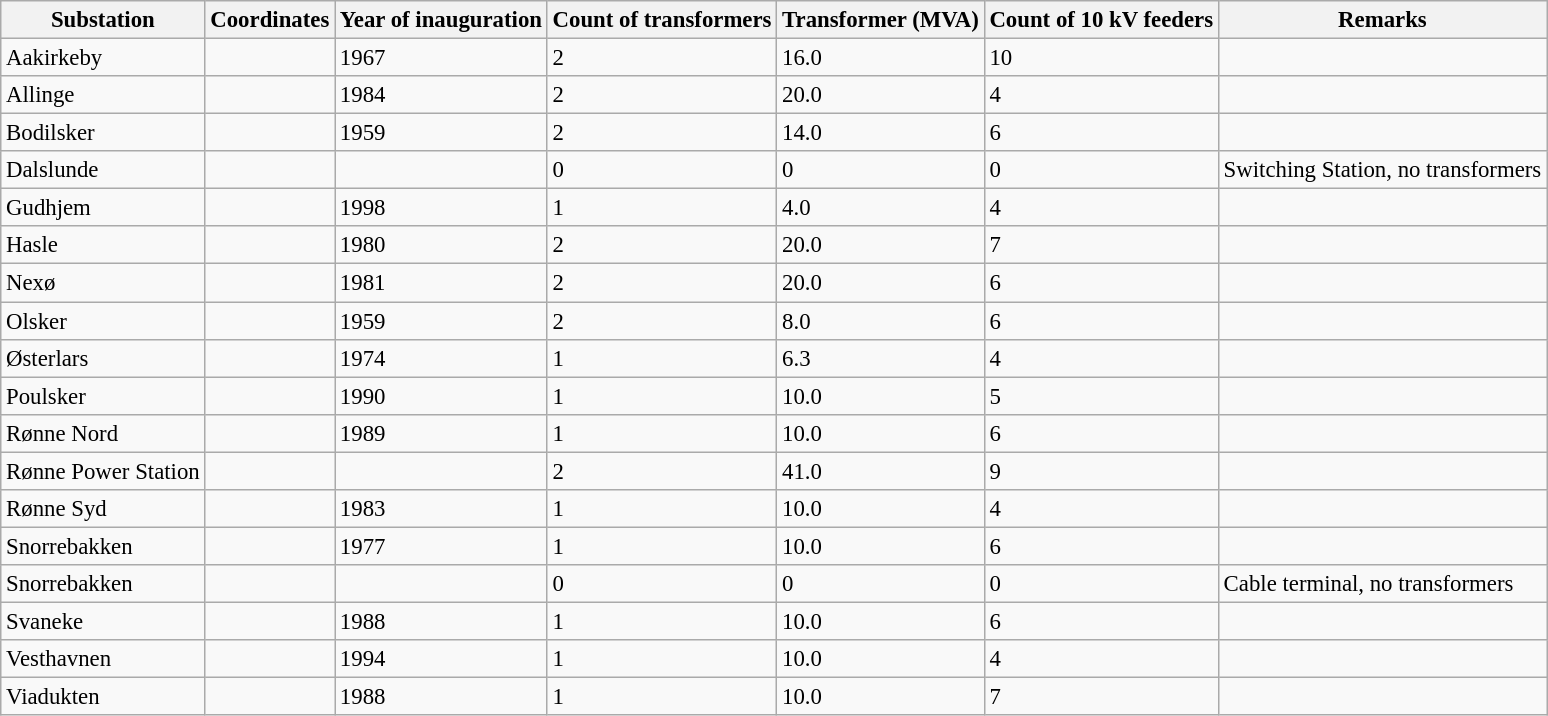<table class="wikitable sortable" style="font-size:95%;">
<tr>
<th>Substation</th>
<th>Coordinates</th>
<th>Year of inauguration</th>
<th>Count of transformers</th>
<th>Transformer (MVA)</th>
<th>Count of 10 kV feeders</th>
<th>Remarks</th>
</tr>
<tr>
<td>Aakirkeby</td>
<td></td>
<td>1967</td>
<td>2</td>
<td>16.0</td>
<td>10</td>
<td></td>
</tr>
<tr>
<td>Allinge</td>
<td></td>
<td>1984</td>
<td>2</td>
<td>20.0</td>
<td>4</td>
<td></td>
</tr>
<tr>
<td>Bodilsker</td>
<td></td>
<td>1959</td>
<td>2</td>
<td>14.0</td>
<td>6</td>
<td></td>
</tr>
<tr>
<td>Dalslunde</td>
<td></td>
<td></td>
<td>0</td>
<td>0</td>
<td>0</td>
<td>Switching Station, no transformers</td>
</tr>
<tr>
<td>Gudhjem</td>
<td></td>
<td>1998</td>
<td>1</td>
<td>4.0</td>
<td>4</td>
<td></td>
</tr>
<tr>
<td>Hasle</td>
<td></td>
<td>1980</td>
<td>2</td>
<td>20.0</td>
<td>7</td>
<td></td>
</tr>
<tr>
<td>Nexø</td>
<td></td>
<td>1981</td>
<td>2</td>
<td>20.0</td>
<td>6</td>
<td></td>
</tr>
<tr>
<td>Olsker</td>
<td></td>
<td>1959</td>
<td>2</td>
<td>8.0</td>
<td>6</td>
<td></td>
</tr>
<tr>
<td>Østerlars</td>
<td></td>
<td>1974</td>
<td>1</td>
<td>6.3</td>
<td>4</td>
<td></td>
</tr>
<tr>
<td>Poulsker</td>
<td></td>
<td>1990</td>
<td>1</td>
<td>10.0</td>
<td>5</td>
<td></td>
</tr>
<tr>
<td>Rønne Nord</td>
<td></td>
<td>1989</td>
<td>1</td>
<td>10.0</td>
<td>6</td>
<td></td>
</tr>
<tr>
<td>Rønne Power Station</td>
<td></td>
<td></td>
<td>2</td>
<td>41.0</td>
<td>9</td>
<td></td>
</tr>
<tr>
<td>Rønne Syd</td>
<td></td>
<td>1983</td>
<td>1</td>
<td>10.0</td>
<td>4</td>
<td></td>
</tr>
<tr>
<td>Snorrebakken</td>
<td></td>
<td>1977</td>
<td>1</td>
<td>10.0</td>
<td>6</td>
<td></td>
</tr>
<tr>
<td>Snorrebakken</td>
<td></td>
<td></td>
<td>0</td>
<td>0</td>
<td>0</td>
<td>Cable terminal, no transformers</td>
</tr>
<tr>
<td>Svaneke</td>
<td></td>
<td>1988</td>
<td>1</td>
<td>10.0</td>
<td>6</td>
<td></td>
</tr>
<tr>
<td>Vesthavnen</td>
<td></td>
<td>1994</td>
<td>1</td>
<td>10.0</td>
<td>4</td>
<td></td>
</tr>
<tr>
<td>Viadukten</td>
<td></td>
<td>1988</td>
<td>1</td>
<td>10.0</td>
<td>7</td>
<td></td>
</tr>
</table>
